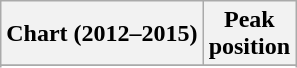<table class="wikitable sortable plainrowheaders" style="text-align:center">
<tr>
<th scope="col">Chart (2012–2015)</th>
<th scope="col">Peak<br> position</th>
</tr>
<tr>
</tr>
<tr>
</tr>
</table>
